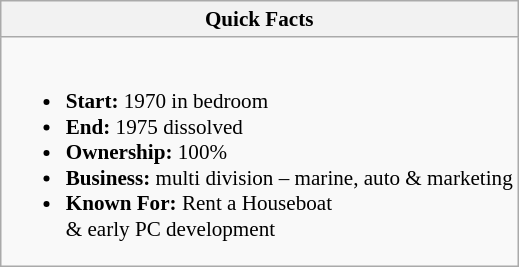<table class="wikitable" style="float:left; font-size:88%; margin-right:1em;">
<tr>
<th colspan="2">Quick Facts</th>
</tr>
<tr>
<td><br><ul><li><strong>Start:</strong> 1970 in bedroom</li><li><strong>End:</strong> 1975 dissolved</li><li><strong>Ownership:</strong> 100%</li><li><strong>Business:</strong> multi division – marine, auto & marketing</li><li><strong>Known For:</strong> Rent a Houseboat<br>& early PC development</li></ul></td>
</tr>
</table>
